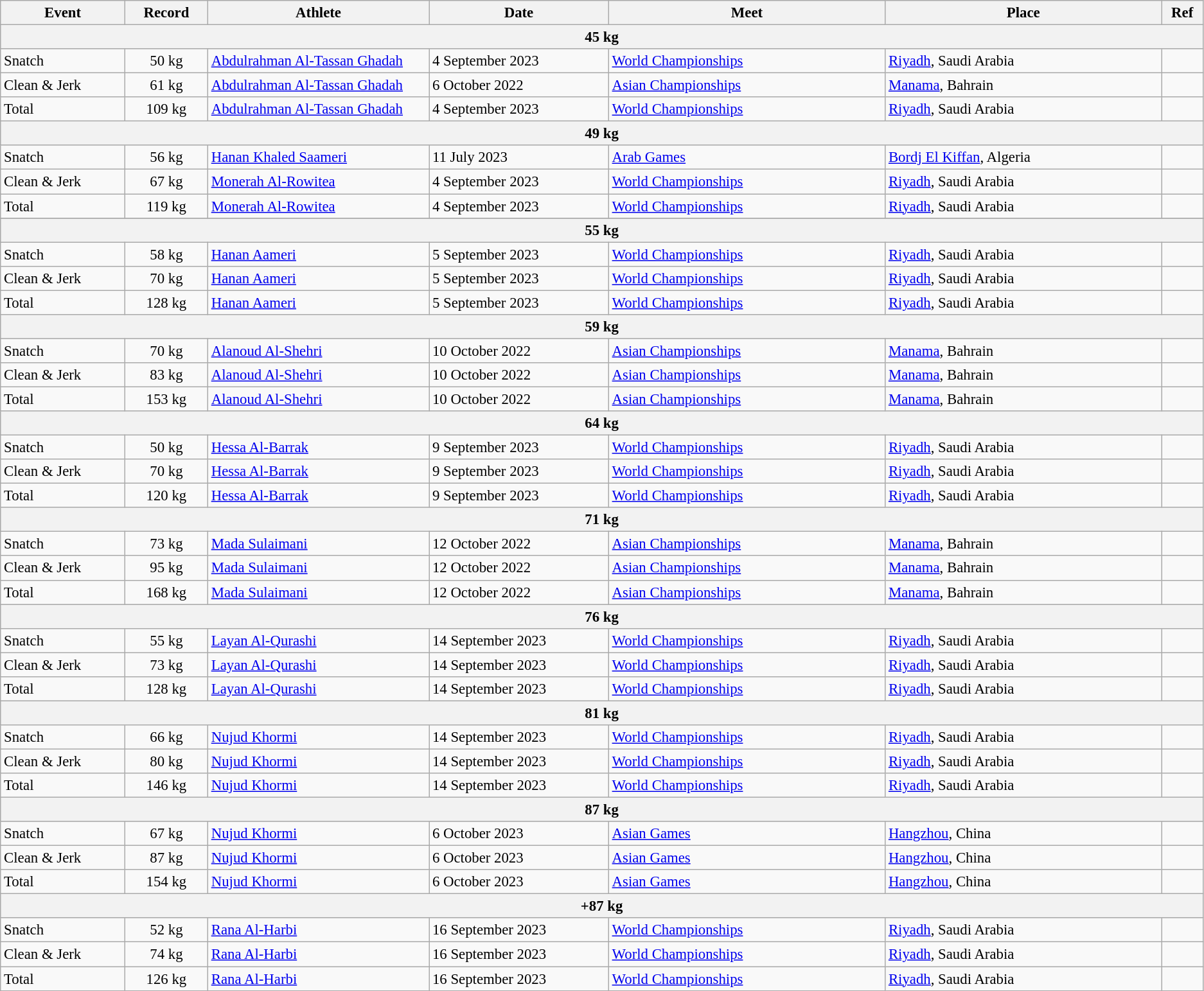<table class="wikitable" style="font-size:95%;">
<tr>
<th width=9%>Event</th>
<th width=6%>Record</th>
<th width=16%>Athlete</th>
<th width=13%>Date</th>
<th width=20%>Meet</th>
<th width=20%>Place</th>
<th width=3%>Ref</th>
</tr>
<tr bgcolor="#DDDDDD">
<th colspan="7">45 kg</th>
</tr>
<tr>
<td>Snatch</td>
<td align="center">50 kg</td>
<td><a href='#'>Abdulrahman Al-Tassan Ghadah</a></td>
<td>4 September 2023</td>
<td><a href='#'>World Championships</a></td>
<td><a href='#'>Riyadh</a>, Saudi Arabia</td>
<td></td>
</tr>
<tr>
<td>Clean & Jerk</td>
<td align="center">61 kg</td>
<td><a href='#'>Abdulrahman Al-Tassan Ghadah</a></td>
<td>6 October 2022</td>
<td><a href='#'>Asian Championships</a></td>
<td><a href='#'>Manama</a>, Bahrain</td>
<td></td>
</tr>
<tr>
<td>Total</td>
<td align="center">109 kg</td>
<td><a href='#'>Abdulrahman Al-Tassan Ghadah</a></td>
<td>4 September 2023</td>
<td><a href='#'>World Championships</a></td>
<td><a href='#'>Riyadh</a>, Saudi Arabia</td>
<td></td>
</tr>
<tr bgcolor="#DDDDDD">
<th colspan="7">49 kg</th>
</tr>
<tr>
<td>Snatch</td>
<td align="center">56 kg</td>
<td><a href='#'>Hanan Khaled Saameri</a></td>
<td>11 July 2023</td>
<td><a href='#'>Arab Games</a></td>
<td><a href='#'>Bordj El Kiffan</a>, Algeria</td>
<td></td>
</tr>
<tr>
<td>Clean & Jerk</td>
<td align="center">67 kg</td>
<td><a href='#'>Monerah Al-Rowitea</a></td>
<td>4 September 2023</td>
<td><a href='#'>World Championships</a></td>
<td><a href='#'>Riyadh</a>, Saudi Arabia</td>
<td></td>
</tr>
<tr>
<td>Total</td>
<td align="center">119 kg</td>
<td><a href='#'>Monerah Al-Rowitea</a></td>
<td>4 September 2023</td>
<td><a href='#'>World Championships</a></td>
<td><a href='#'>Riyadh</a>, Saudi Arabia</td>
<td></td>
</tr>
<tr>
</tr>
<tr bgcolor="#DDDDDD">
<th colspan="7">55 kg</th>
</tr>
<tr>
<td>Snatch</td>
<td align="center">58 kg</td>
<td><a href='#'>Hanan Aameri</a></td>
<td>5 September 2023</td>
<td><a href='#'>World Championships</a></td>
<td><a href='#'>Riyadh</a>, Saudi Arabia</td>
<td></td>
</tr>
<tr>
<td>Clean & Jerk</td>
<td align="center">70 kg</td>
<td><a href='#'>Hanan Aameri</a></td>
<td>5 September 2023</td>
<td><a href='#'>World Championships</a></td>
<td><a href='#'>Riyadh</a>, Saudi Arabia</td>
<td></td>
</tr>
<tr>
<td>Total</td>
<td align="center">128 kg</td>
<td><a href='#'>Hanan Aameri</a></td>
<td>5 September 2023</td>
<td><a href='#'>World Championships</a></td>
<td><a href='#'>Riyadh</a>, Saudi Arabia</td>
<td></td>
</tr>
<tr bgcolor="#DDDDDD">
<th colspan="7">59 kg</th>
</tr>
<tr>
<td>Snatch</td>
<td align="center">70 kg</td>
<td><a href='#'>Alanoud Al-Shehri</a></td>
<td>10 October 2022</td>
<td><a href='#'>Asian Championships</a></td>
<td><a href='#'>Manama</a>, Bahrain</td>
<td></td>
</tr>
<tr>
<td>Clean & Jerk</td>
<td align="center">83 kg</td>
<td><a href='#'>Alanoud Al-Shehri</a></td>
<td>10 October 2022</td>
<td><a href='#'>Asian Championships</a></td>
<td><a href='#'>Manama</a>, Bahrain</td>
<td></td>
</tr>
<tr>
<td>Total</td>
<td align="center">153 kg</td>
<td><a href='#'>Alanoud Al-Shehri</a></td>
<td>10 October 2022</td>
<td><a href='#'>Asian Championships</a></td>
<td><a href='#'>Manama</a>, Bahrain</td>
<td></td>
</tr>
<tr bgcolor="#DDDDDD">
<th colspan="7">64 kg</th>
</tr>
<tr>
<td>Snatch</td>
<td align="center">50 kg</td>
<td><a href='#'>Hessa Al-Barrak</a></td>
<td>9 September 2023</td>
<td><a href='#'>World Championships</a></td>
<td><a href='#'>Riyadh</a>, Saudi Arabia</td>
<td></td>
</tr>
<tr>
<td>Clean & Jerk</td>
<td align="center">70 kg</td>
<td><a href='#'>Hessa Al-Barrak</a></td>
<td>9 September 2023</td>
<td><a href='#'>World Championships</a></td>
<td><a href='#'>Riyadh</a>, Saudi Arabia</td>
<td></td>
</tr>
<tr>
<td>Total</td>
<td align="center">120 kg</td>
<td><a href='#'>Hessa Al-Barrak</a></td>
<td>9 September 2023</td>
<td><a href='#'>World Championships</a></td>
<td><a href='#'>Riyadh</a>, Saudi Arabia</td>
<td></td>
</tr>
<tr bgcolor="#DDDDDD">
<th colspan="7">71 kg</th>
</tr>
<tr>
<td>Snatch</td>
<td align="center">73 kg</td>
<td><a href='#'>Mada Sulaimani</a></td>
<td>12 October 2022</td>
<td><a href='#'>Asian Championships</a></td>
<td><a href='#'>Manama</a>, Bahrain</td>
<td></td>
</tr>
<tr>
<td>Clean & Jerk</td>
<td align="center">95 kg</td>
<td><a href='#'>Mada Sulaimani</a></td>
<td>12 October 2022</td>
<td><a href='#'>Asian Championships</a></td>
<td><a href='#'>Manama</a>, Bahrain</td>
<td></td>
</tr>
<tr>
<td>Total</td>
<td align="center">168 kg</td>
<td><a href='#'>Mada Sulaimani</a></td>
<td>12 October 2022</td>
<td><a href='#'>Asian Championships</a></td>
<td><a href='#'>Manama</a>, Bahrain</td>
<td></td>
</tr>
<tr bgcolor="#DDDDDD">
<th colspan="7">76 kg</th>
</tr>
<tr>
<td>Snatch</td>
<td align="center">55 kg</td>
<td><a href='#'>Layan Al-Qurashi</a></td>
<td>14 September 2023</td>
<td><a href='#'>World Championships</a></td>
<td><a href='#'>Riyadh</a>, Saudi Arabia</td>
<td></td>
</tr>
<tr>
<td>Clean & Jerk</td>
<td align="center">73 kg</td>
<td><a href='#'>Layan Al-Qurashi</a></td>
<td>14 September 2023</td>
<td><a href='#'>World Championships</a></td>
<td><a href='#'>Riyadh</a>, Saudi Arabia</td>
<td></td>
</tr>
<tr>
<td>Total</td>
<td align="center">128 kg</td>
<td><a href='#'>Layan Al-Qurashi</a></td>
<td>14 September 2023</td>
<td><a href='#'>World Championships</a></td>
<td><a href='#'>Riyadh</a>, Saudi Arabia</td>
<td></td>
</tr>
<tr bgcolor="#DDDDDD">
<th colspan="7">81 kg</th>
</tr>
<tr>
<td>Snatch</td>
<td align="center">66 kg</td>
<td><a href='#'>Nujud Khormi</a></td>
<td>14 September 2023</td>
<td><a href='#'>World Championships</a></td>
<td><a href='#'>Riyadh</a>, Saudi Arabia</td>
<td></td>
</tr>
<tr>
<td>Clean & Jerk</td>
<td align="center">80 kg</td>
<td><a href='#'>Nujud Khormi</a></td>
<td>14 September 2023</td>
<td><a href='#'>World Championships</a></td>
<td><a href='#'>Riyadh</a>, Saudi Arabia</td>
<td></td>
</tr>
<tr>
<td>Total</td>
<td align="center">146 kg</td>
<td><a href='#'>Nujud Khormi</a></td>
<td>14 September 2023</td>
<td><a href='#'>World Championships</a></td>
<td><a href='#'>Riyadh</a>, Saudi Arabia</td>
<td></td>
</tr>
<tr bgcolor="#DDDDDD">
<th colspan="7">87 kg</th>
</tr>
<tr>
<td>Snatch</td>
<td align="center">67 kg</td>
<td><a href='#'>Nujud Khormi</a></td>
<td>6 October 2023</td>
<td><a href='#'>Asian Games</a></td>
<td><a href='#'>Hangzhou</a>, China</td>
<td></td>
</tr>
<tr>
<td>Clean & Jerk</td>
<td align="center">87 kg</td>
<td><a href='#'>Nujud Khormi</a></td>
<td>6 October 2023</td>
<td><a href='#'>Asian Games</a></td>
<td><a href='#'>Hangzhou</a>, China</td>
<td></td>
</tr>
<tr>
<td>Total</td>
<td align="center">154 kg</td>
<td><a href='#'>Nujud Khormi</a></td>
<td>6 October 2023</td>
<td><a href='#'>Asian Games</a></td>
<td><a href='#'>Hangzhou</a>, China</td>
<td></td>
</tr>
<tr bgcolor="#DDDDDD">
<th colspan="7">+87 kg</th>
</tr>
<tr>
<td>Snatch</td>
<td align="center">52 kg</td>
<td><a href='#'>Rana Al-Harbi</a></td>
<td>16 September 2023</td>
<td><a href='#'>World Championships</a></td>
<td><a href='#'>Riyadh</a>, Saudi Arabia</td>
<td></td>
</tr>
<tr>
<td>Clean & Jerk</td>
<td align="center">74 kg</td>
<td><a href='#'>Rana Al-Harbi</a></td>
<td>16 September 2023</td>
<td><a href='#'>World Championships</a></td>
<td><a href='#'>Riyadh</a>, Saudi Arabia</td>
<td></td>
</tr>
<tr>
<td>Total</td>
<td align="center">126 kg</td>
<td><a href='#'>Rana Al-Harbi</a></td>
<td>16 September 2023</td>
<td><a href='#'>World Championships</a></td>
<td><a href='#'>Riyadh</a>, Saudi Arabia</td>
<td></td>
</tr>
</table>
